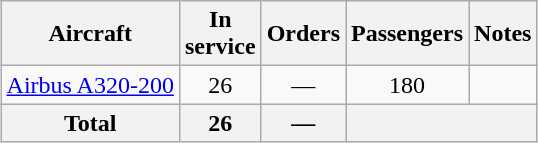<table class="wikitable" style="margin:0.5em auto; text-align:center">
<tr>
<th>Aircraft</th>
<th>In <br> service</th>
<th>Orders</th>
<th>Passengers</th>
<th>Notes</th>
</tr>
<tr>
<td><a href='#'>Airbus A320-200</a></td>
<td>26</td>
<td>—</td>
<td>180</td>
<td></td>
</tr>
<tr>
<th>Total</th>
<th>26</th>
<th>—</th>
<th colspan=2></th>
</tr>
</table>
